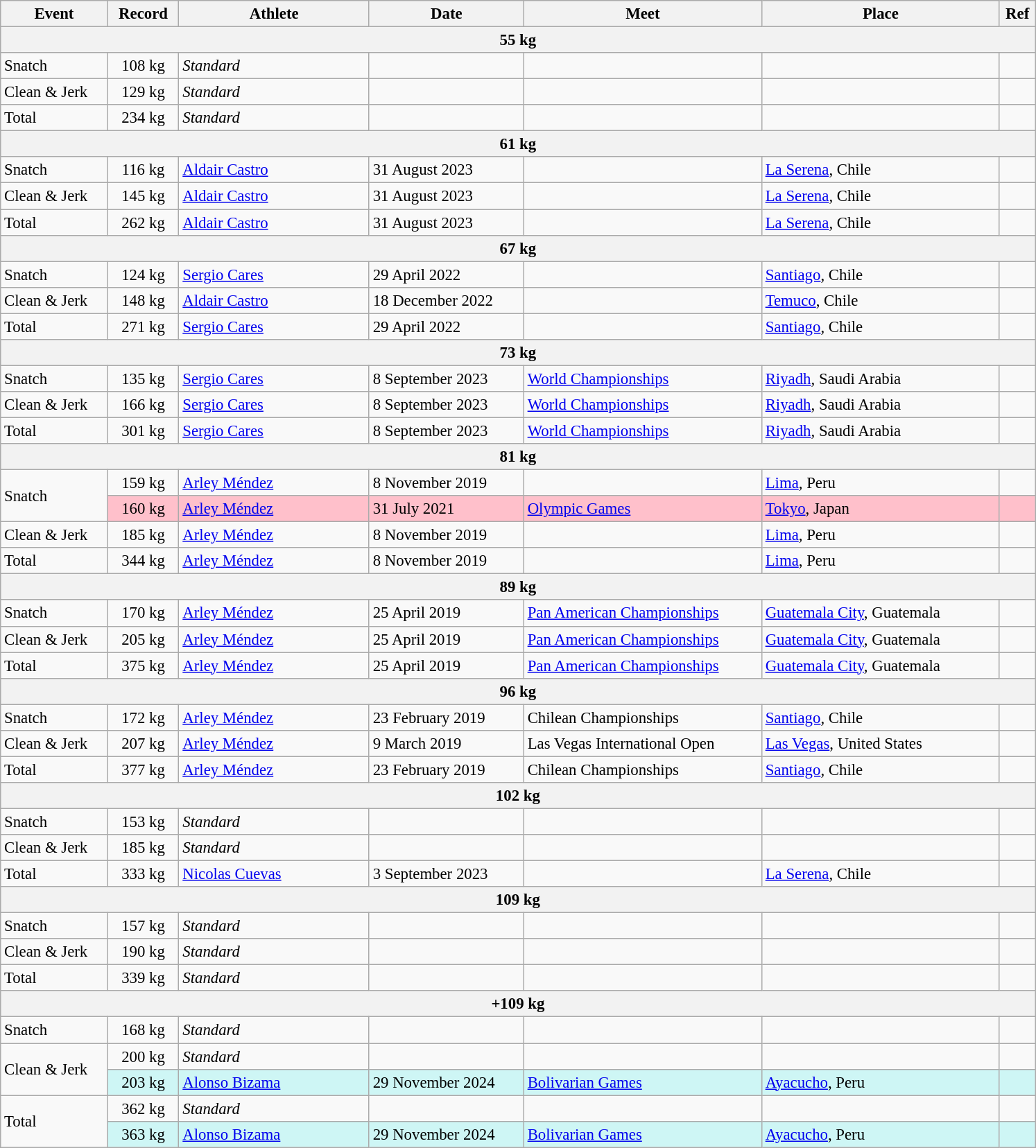<table class="wikitable" style="font-size:95%;">
<tr>
<th width=9%>Event</th>
<th width=6%>Record</th>
<th width=16%>Athlete</th>
<th width=13%>Date</th>
<th width=20%>Meet</th>
<th width=20%>Place</th>
<th width=3%>Ref</th>
</tr>
<tr bgcolor="#DDDDDD">
<th colspan="7">55 kg</th>
</tr>
<tr>
<td>Snatch</td>
<td align="center">108 kg</td>
<td><em>Standard</em></td>
<td></td>
<td></td>
<td></td>
<td></td>
</tr>
<tr>
<td>Clean & Jerk</td>
<td align="center">129 kg</td>
<td><em>Standard</em></td>
<td></td>
<td></td>
<td></td>
<td></td>
</tr>
<tr>
<td>Total</td>
<td align="center">234 kg</td>
<td><em>Standard</em></td>
<td></td>
<td></td>
<td></td>
<td></td>
</tr>
<tr bgcolor="#DDDDDD">
<th colspan="7">61 kg</th>
</tr>
<tr>
<td>Snatch</td>
<td align="center">116 kg</td>
<td><a href='#'>Aldair Castro</a></td>
<td>31 August 2023</td>
<td></td>
<td><a href='#'>La Serena</a>, Chile</td>
<td></td>
</tr>
<tr>
<td>Clean & Jerk</td>
<td align="center">145 kg</td>
<td><a href='#'>Aldair Castro</a></td>
<td>31 August 2023</td>
<td></td>
<td><a href='#'>La Serena</a>, Chile</td>
<td></td>
</tr>
<tr>
<td>Total</td>
<td align="center">262 kg</td>
<td><a href='#'>Aldair Castro</a></td>
<td>31 August 2023</td>
<td></td>
<td><a href='#'>La Serena</a>, Chile</td>
<td></td>
</tr>
<tr bgcolor="#DDDDDD">
<th colspan="7">67 kg</th>
</tr>
<tr>
<td>Snatch</td>
<td align="center">124 kg</td>
<td><a href='#'>Sergio Cares</a></td>
<td>29 April 2022</td>
<td></td>
<td><a href='#'>Santiago</a>, Chile</td>
<td></td>
</tr>
<tr>
<td>Clean & Jerk</td>
<td align="center">148 kg</td>
<td><a href='#'>Aldair Castro</a></td>
<td>18 December 2022</td>
<td></td>
<td><a href='#'>Temuco</a>, Chile</td>
<td></td>
</tr>
<tr>
<td>Total</td>
<td align="center">271 kg</td>
<td><a href='#'>Sergio Cares</a></td>
<td>29 April 2022</td>
<td></td>
<td><a href='#'>Santiago</a>, Chile</td>
<td></td>
</tr>
<tr bgcolor="#DDDDDD">
<th colspan="7">73 kg</th>
</tr>
<tr>
<td>Snatch</td>
<td align="center">135 kg</td>
<td><a href='#'>Sergio Cares</a></td>
<td>8 September 2023</td>
<td><a href='#'>World Championships</a></td>
<td><a href='#'>Riyadh</a>, Saudi Arabia</td>
<td></td>
</tr>
<tr>
<td>Clean & Jerk</td>
<td align="center">166 kg</td>
<td><a href='#'>Sergio Cares</a></td>
<td>8 September 2023</td>
<td><a href='#'>World Championships</a></td>
<td><a href='#'>Riyadh</a>, Saudi Arabia</td>
<td></td>
</tr>
<tr>
<td>Total</td>
<td align="center">301 kg</td>
<td><a href='#'>Sergio Cares</a></td>
<td>8 September 2023</td>
<td><a href='#'>World Championships</a></td>
<td><a href='#'>Riyadh</a>, Saudi Arabia</td>
<td></td>
</tr>
<tr bgcolor="#DDDDDD">
<th colspan="7">81 kg</th>
</tr>
<tr>
<td rowspan=2>Snatch</td>
<td align="center">159 kg</td>
<td><a href='#'>Arley Méndez</a></td>
<td>8 November 2019</td>
<td></td>
<td><a href='#'>Lima</a>, Peru</td>
<td></td>
</tr>
<tr bgcolor=pink>
<td align="center">160 kg</td>
<td><a href='#'>Arley Méndez</a></td>
<td>31 July 2021</td>
<td><a href='#'>Olympic Games</a></td>
<td><a href='#'>Tokyo</a>, Japan</td>
<td></td>
</tr>
<tr>
<td>Clean & Jerk</td>
<td align="center">185 kg</td>
<td><a href='#'>Arley Méndez</a></td>
<td>8 November 2019</td>
<td></td>
<td><a href='#'>Lima</a>, Peru</td>
<td></td>
</tr>
<tr>
<td>Total</td>
<td align="center">344 kg</td>
<td><a href='#'>Arley Méndez</a></td>
<td>8 November 2019</td>
<td></td>
<td><a href='#'>Lima</a>, Peru</td>
<td></td>
</tr>
<tr bgcolor="#DDDDDD">
<th colspan="7">89 kg</th>
</tr>
<tr>
<td>Snatch</td>
<td align="center">170 kg</td>
<td><a href='#'>Arley Méndez</a></td>
<td>25 April 2019</td>
<td><a href='#'>Pan American Championships</a></td>
<td><a href='#'>Guatemala City</a>, Guatemala</td>
<td></td>
</tr>
<tr>
<td>Clean & Jerk</td>
<td align="center">205 kg</td>
<td><a href='#'>Arley Méndez</a></td>
<td>25 April 2019</td>
<td><a href='#'>Pan American Championships</a></td>
<td><a href='#'>Guatemala City</a>, Guatemala</td>
<td></td>
</tr>
<tr>
<td>Total</td>
<td align="center">375 kg</td>
<td><a href='#'>Arley Méndez</a></td>
<td>25 April 2019</td>
<td><a href='#'>Pan American Championships</a></td>
<td><a href='#'>Guatemala City</a>, Guatemala</td>
<td></td>
</tr>
<tr bgcolor="#DDDDDD">
<th colspan="7">96 kg</th>
</tr>
<tr>
<td>Snatch</td>
<td align="center">172 kg</td>
<td><a href='#'>Arley Méndez</a></td>
<td>23 February 2019</td>
<td>Chilean Championships</td>
<td><a href='#'>Santiago</a>, Chile</td>
<td></td>
</tr>
<tr>
<td>Clean & Jerk</td>
<td align="center">207 kg</td>
<td><a href='#'>Arley Méndez</a></td>
<td>9 March 2019</td>
<td>Las Vegas International Open</td>
<td><a href='#'>Las Vegas</a>, United States</td>
<td></td>
</tr>
<tr>
<td>Total</td>
<td align="center">377 kg</td>
<td><a href='#'>Arley Méndez</a></td>
<td>23 February 2019</td>
<td>Chilean Championships</td>
<td><a href='#'>Santiago</a>, Chile</td>
<td></td>
</tr>
<tr bgcolor="#DDDDDD">
<th colspan="7">102 kg</th>
</tr>
<tr>
<td>Snatch</td>
<td align="center">153 kg</td>
<td><em>Standard</em></td>
<td></td>
<td></td>
<td></td>
<td></td>
</tr>
<tr>
<td>Clean & Jerk</td>
<td align="center">185 kg</td>
<td><em>Standard</em></td>
<td></td>
<td></td>
<td></td>
<td></td>
</tr>
<tr>
<td>Total</td>
<td align="center">333 kg</td>
<td><a href='#'>Nicolas Cuevas</a></td>
<td>3 September 2023</td>
<td></td>
<td><a href='#'>La Serena</a>, Chile</td>
<td></td>
</tr>
<tr bgcolor="#DDDDDD">
<th colspan="7">109 kg</th>
</tr>
<tr>
<td>Snatch</td>
<td align="center">157 kg</td>
<td><em>Standard</em></td>
<td></td>
<td></td>
<td></td>
<td></td>
</tr>
<tr>
<td>Clean & Jerk</td>
<td align="center">190 kg</td>
<td><em>Standard</em></td>
<td></td>
<td></td>
<td></td>
<td></td>
</tr>
<tr>
<td>Total</td>
<td align="center">339 kg</td>
<td><em>Standard</em></td>
<td></td>
<td></td>
<td></td>
<td></td>
</tr>
<tr bgcolor="#DDDDDD">
<th colspan="7">+109 kg</th>
</tr>
<tr>
<td>Snatch</td>
<td align="center">168 kg</td>
<td><em>Standard</em></td>
<td></td>
<td></td>
<td></td>
<td></td>
</tr>
<tr>
<td rowspan=2>Clean & Jerk</td>
<td align="center">200 kg</td>
<td><em>Standard</em></td>
<td></td>
<td></td>
<td></td>
<td></td>
</tr>
<tr bgcolor=#CEF6F5>
<td align="center">203 kg</td>
<td><a href='#'>Alonso Bizama</a></td>
<td>29 November 2024</td>
<td><a href='#'>Bolivarian Games</a></td>
<td><a href='#'>Ayacucho</a>, Peru</td>
<td></td>
</tr>
<tr>
<td rowspan=2>Total</td>
<td align="center">362 kg</td>
<td><em>Standard</em></td>
<td></td>
<td></td>
<td></td>
<td></td>
</tr>
<tr bgcolor=#CEF6F5>
<td align="center">363 kg</td>
<td><a href='#'>Alonso Bizama</a></td>
<td>29 November 2024</td>
<td><a href='#'>Bolivarian Games</a></td>
<td><a href='#'>Ayacucho</a>, Peru</td>
<td></td>
</tr>
</table>
